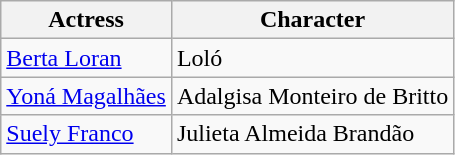<table class="wikitable sortable">
<tr>
<th>Actress</th>
<th>Character</th>
</tr>
<tr>
<td><a href='#'>Berta Loran</a></td>
<td>Loló</td>
</tr>
<tr>
<td><a href='#'>Yoná Magalhães</a></td>
<td>Adalgisa Monteiro de Britto</td>
</tr>
<tr>
<td><a href='#'>Suely Franco</a></td>
<td>Julieta Almeida Brandão</td>
</tr>
</table>
